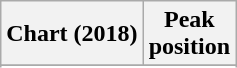<table class="wikitable sortable plainrowheaders" style="text-align:center">
<tr>
<th scope="col">Chart (2018)</th>
<th scope="col">Peak<br> position</th>
</tr>
<tr>
</tr>
<tr>
</tr>
<tr>
</tr>
<tr>
</tr>
<tr>
</tr>
<tr>
</tr>
<tr>
</tr>
<tr>
</tr>
<tr>
</tr>
<tr>
</tr>
</table>
